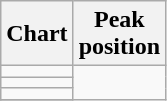<table class="wikitable sortable plainrowheaders">
<tr>
<th>Chart</th>
<th>Peak<br>position</th>
</tr>
<tr>
<td></td>
</tr>
<tr>
<td></td>
</tr>
<tr>
<td></td>
</tr>
<tr>
</tr>
</table>
